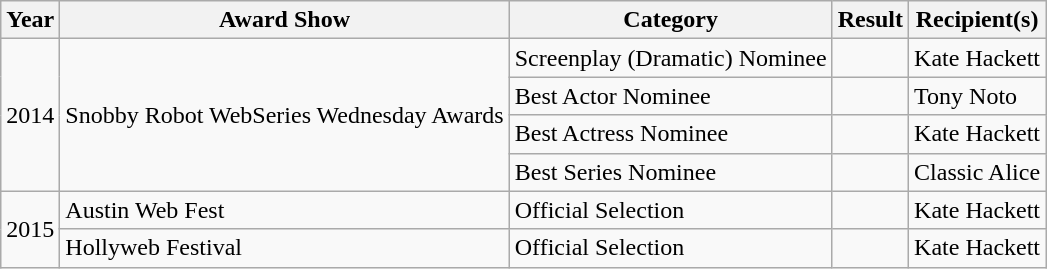<table class="wikitable">
<tr>
<th>Year</th>
<th>Award Show</th>
<th>Category</th>
<th>Result</th>
<th>Recipient(s)</th>
</tr>
<tr>
<td rowspan="4">2014</td>
<td rowspan="4">Snobby Robot WebSeries Wednesday Awards</td>
<td>Screenplay (Dramatic) Nominee</td>
<td></td>
<td>Kate Hackett</td>
</tr>
<tr>
<td rowspan="1">Best Actor Nominee</td>
<td></td>
<td>Tony Noto</td>
</tr>
<tr>
<td rowspan="1">Best Actress Nominee</td>
<td></td>
<td>Kate Hackett</td>
</tr>
<tr>
<td rowspan="1">Best Series Nominee</td>
<td></td>
<td>Classic Alice</td>
</tr>
<tr>
<td rowspan="2">2015</td>
<td rowspan="1">Austin Web Fest</td>
<td>Official Selection</td>
<td></td>
<td>Kate Hackett</td>
</tr>
<tr>
<td rowspan="1">Hollyweb Festival</td>
<td>Official Selection</td>
<td></td>
<td>Kate Hackett</td>
</tr>
</table>
